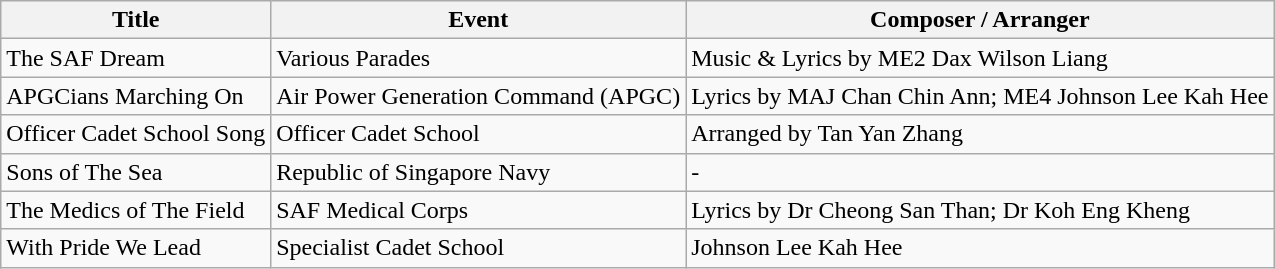<table class="wikitable">
<tr>
<th>Title</th>
<th>Event</th>
<th>Composer / Arranger</th>
</tr>
<tr>
<td>The SAF Dream</td>
<td>Various Parades</td>
<td>Music & Lyrics by ME2 Dax Wilson Liang</td>
</tr>
<tr>
<td>APGCians Marching On</td>
<td>Air Power Generation Command (APGC)</td>
<td>Lyrics by MAJ Chan Chin Ann; ME4 Johnson Lee Kah Hee</td>
</tr>
<tr>
<td>Officer Cadet School Song</td>
<td>Officer Cadet School</td>
<td>Arranged by Tan Yan Zhang</td>
</tr>
<tr>
<td>Sons of The Sea</td>
<td>Republic of Singapore Navy</td>
<td>-</td>
</tr>
<tr>
<td>The Medics of The Field</td>
<td>SAF Medical Corps</td>
<td>Lyrics by Dr Cheong San Than; Dr Koh Eng Kheng</td>
</tr>
<tr>
<td>With Pride We Lead</td>
<td>Specialist Cadet School</td>
<td>Johnson Lee Kah Hee</td>
</tr>
</table>
